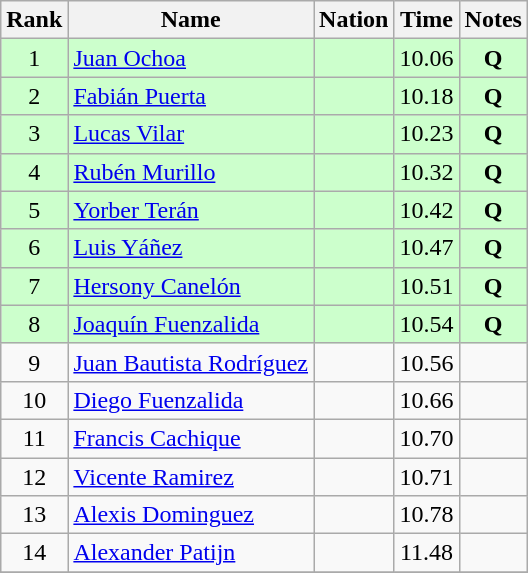<table class="wikitable" style="text-align:center">
<tr>
<th>Rank</th>
<th>Name</th>
<th>Nation</th>
<th>Time</th>
<th>Notes</th>
</tr>
<tr bgcolor=ccffcc>
<td>1</td>
<td align=left><a href='#'>Juan Ochoa</a></td>
<td align=left></td>
<td>10.06</td>
<td><strong>Q</strong></td>
</tr>
<tr bgcolor=ccffcc>
<td>2</td>
<td align=left><a href='#'>Fabián Puerta</a></td>
<td align=left></td>
<td>10.18</td>
<td><strong>Q</strong></td>
</tr>
<tr bgcolor=ccffcc>
<td>3</td>
<td align=left><a href='#'>Lucas Vilar</a></td>
<td align=left></td>
<td>10.23</td>
<td><strong>Q</strong></td>
</tr>
<tr bgcolor=ccffcc>
<td>4</td>
<td align=left><a href='#'>Rubén Murillo</a></td>
<td align=left></td>
<td>10.32</td>
<td><strong>Q</strong></td>
</tr>
<tr bgcolor=ccffcc>
<td>5</td>
<td align=left><a href='#'>Yorber Terán</a></td>
<td align=left></td>
<td>10.42</td>
<td><strong>Q</strong></td>
</tr>
<tr bgcolor=ccffcc>
<td>6</td>
<td align=left><a href='#'>Luis Yáñez</a></td>
<td align=left></td>
<td>10.47</td>
<td><strong>Q</strong></td>
</tr>
<tr bgcolor=ccffcc>
<td>7</td>
<td align=left><a href='#'>Hersony Canelón</a></td>
<td align=left></td>
<td>10.51</td>
<td><strong>Q</strong></td>
</tr>
<tr bgcolor=ccffcc>
<td>8</td>
<td align=left><a href='#'>Joaquín Fuenzalida</a></td>
<td align=left></td>
<td>10.54</td>
<td><strong>Q</strong></td>
</tr>
<tr>
<td>9</td>
<td align=left><a href='#'>Juan Bautista Rodríguez</a></td>
<td align=left></td>
<td>10.56</td>
<td></td>
</tr>
<tr>
<td>10</td>
<td align=left><a href='#'>Diego Fuenzalida</a></td>
<td align=left></td>
<td>10.66</td>
<td></td>
</tr>
<tr>
<td>11</td>
<td align=left><a href='#'>Francis Cachique</a></td>
<td align=left></td>
<td>10.70</td>
<td></td>
</tr>
<tr>
<td>12</td>
<td align=left><a href='#'>Vicente Ramirez</a></td>
<td align=left></td>
<td>10.71</td>
<td></td>
</tr>
<tr>
<td>13</td>
<td align=left><a href='#'>Alexis Dominguez</a></td>
<td align=left></td>
<td>10.78</td>
<td></td>
</tr>
<tr>
<td>14</td>
<td align=left><a href='#'>Alexander Patijn</a></td>
<td align=left></td>
<td>11.48</td>
<td></td>
</tr>
<tr>
</tr>
</table>
